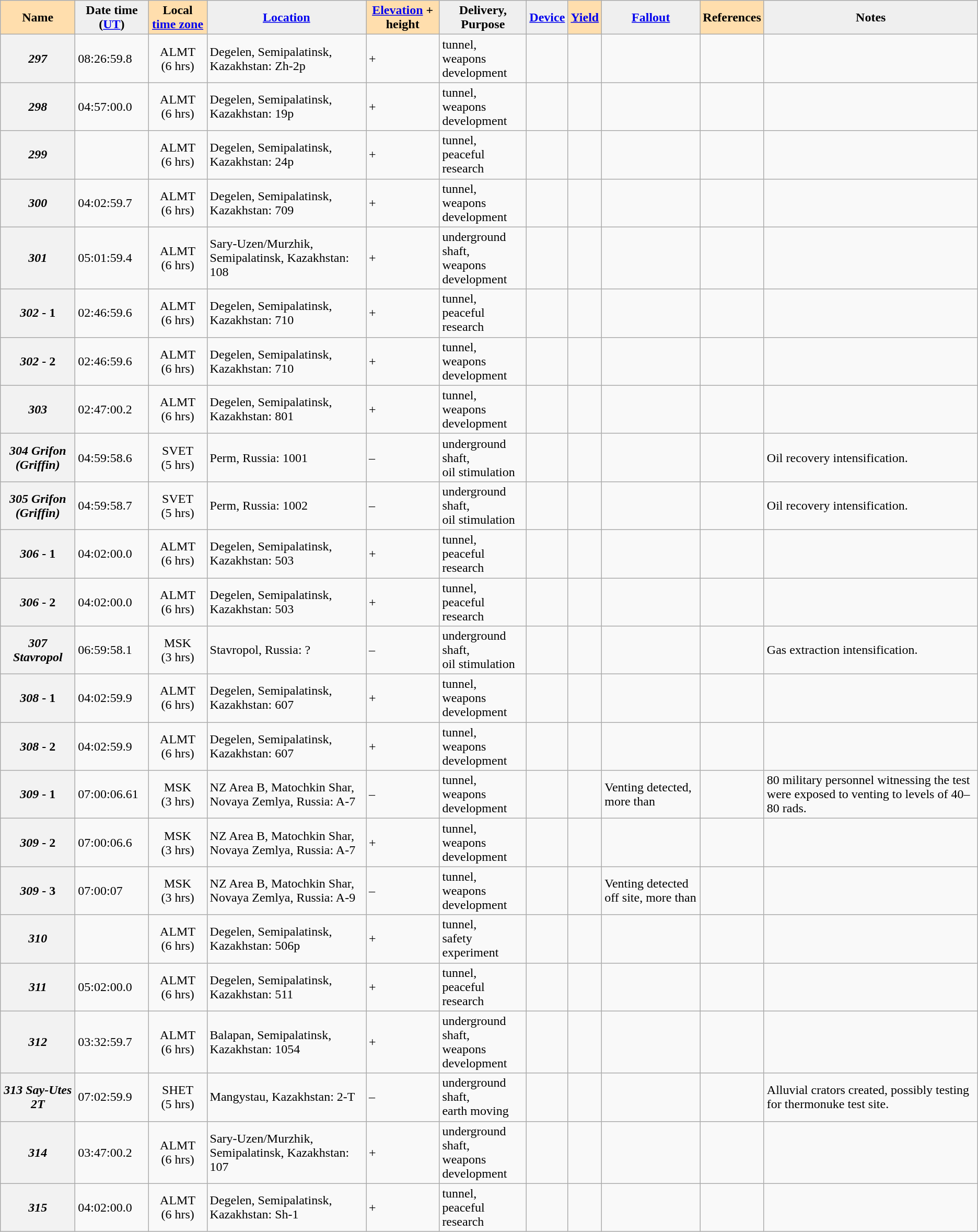<table class="wikitable sortable">
<tr>
<th style="background:#ffdead;">Name </th>
<th style="background:#efefef;">Date time (<a href='#'>UT</a>)</th>
<th style="background:#ffdead;">Local <a href='#'>time zone</a></th>
<th style="background:#efefef;"><a href='#'>Location</a></th>
<th style="background:#ffdead;"><a href='#'>Elevation</a> + height </th>
<th style="background:#efefef;">Delivery, <br>Purpose </th>
<th style="background:#efefef;"><a href='#'>Device</a></th>
<th style="background:#ffdead;"><a href='#'>Yield</a></th>
<th style="background:#efefef;" class="unsortable"><a href='#'>Fallout</a></th>
<th style="background:#ffdead;" class="unsortable">References</th>
<th style="background:#efefef;" class="unsortable">Notes</th>
</tr>
<tr>
<th><em>297</em></th>
<td> 08:26:59.8</td>
<td style="text-align:center;">ALMT (6 hrs)<br></td>
<td>Degelen, Semipalatinsk, Kazakhstan: Zh-2p </td>
<td> +</td>
<td>tunnel,<br>weapons development</td>
<td></td>
<td style="text-align:center;"></td>
<td></td>
<td></td>
<td></td>
</tr>
<tr>
<th><em>298</em></th>
<td> 04:57:00.0</td>
<td style="text-align:center;">ALMT (6 hrs)<br></td>
<td>Degelen, Semipalatinsk, Kazakhstan: 19p </td>
<td> +</td>
<td>tunnel,<br>weapons development</td>
<td></td>
<td style="text-align:center;"></td>
<td></td>
<td></td>
<td></td>
</tr>
<tr>
<th><em>299</em></th>
<td></td>
<td style="text-align:center;">ALMT (6 hrs)<br></td>
<td>Degelen, Semipalatinsk, Kazakhstan: 24p </td>
<td> +</td>
<td>tunnel,<br>peaceful research</td>
<td></td>
<td style="text-align:center;"></td>
<td></td>
<td></td>
<td></td>
</tr>
<tr>
<th><em>300</em></th>
<td> 04:02:59.7</td>
<td style="text-align:center;">ALMT (6 hrs)<br></td>
<td>Degelen, Semipalatinsk, Kazakhstan: 709 </td>
<td> +</td>
<td>tunnel,<br>weapons development</td>
<td></td>
<td style="text-align:center;"></td>
<td></td>
<td></td>
<td></td>
</tr>
<tr>
<th><em>301</em></th>
<td> 05:01:59.4</td>
<td style="text-align:center;">ALMT (6 hrs)<br></td>
<td>Sary-Uzen/Murzhik, Semipalatinsk, Kazakhstan: 108 </td>
<td> +</td>
<td>underground shaft,<br>weapons development</td>
<td></td>
<td style="text-align:center;"></td>
<td></td>
<td></td>
<td></td>
</tr>
<tr>
<th><em>302</em> - 1</th>
<td> 02:46:59.6</td>
<td style="text-align:center;">ALMT (6 hrs)<br></td>
<td>Degelen, Semipalatinsk, Kazakhstan: 710 </td>
<td> +</td>
<td>tunnel,<br>peaceful research</td>
<td></td>
<td style="text-align:center;"></td>
<td></td>
<td></td>
<td></td>
</tr>
<tr>
<th><em>302</em> - 2</th>
<td> 02:46:59.6</td>
<td style="text-align:center;">ALMT (6 hrs)<br></td>
<td>Degelen, Semipalatinsk, Kazakhstan: 710 </td>
<td> +</td>
<td>tunnel,<br>weapons development</td>
<td></td>
<td style="text-align:center;"></td>
<td></td>
<td></td>
<td></td>
</tr>
<tr>
<th><em>303</em></th>
<td> 02:47:00.2</td>
<td style="text-align:center;">ALMT (6 hrs)<br></td>
<td>Degelen, Semipalatinsk, Kazakhstan: 801 </td>
<td> +</td>
<td>tunnel,<br>weapons development</td>
<td></td>
<td style="text-align:center;"></td>
<td></td>
<td></td>
<td></td>
</tr>
<tr>
<th><em>304 Grifon (Griffin)</em></th>
<td> 04:59:58.6</td>
<td style="text-align:center;">SVET (5 hrs)<br></td>
<td>Perm, Russia: 1001 </td>
<td> – </td>
<td>underground shaft,<br>oil stimulation</td>
<td></td>
<td style="text-align:center;"></td>
<td></td>
<td></td>
<td>Oil recovery intensification.</td>
</tr>
<tr>
<th><em>305 Grifon (Griffin)</em></th>
<td> 04:59:58.7</td>
<td style="text-align:center;">SVET (5 hrs)<br></td>
<td>Perm, Russia: 1002 </td>
<td> – </td>
<td>underground shaft,<br>oil stimulation</td>
<td></td>
<td style="text-align:center;"></td>
<td></td>
<td></td>
<td>Oil recovery intensification.</td>
</tr>
<tr>
<th><em>306</em> - 1</th>
<td> 04:02:00.0</td>
<td style="text-align:center;">ALMT (6 hrs)<br></td>
<td>Degelen, Semipalatinsk, Kazakhstan: 503 </td>
<td> +</td>
<td>tunnel,<br>peaceful research</td>
<td></td>
<td style="text-align:center;"></td>
<td></td>
<td></td>
<td></td>
</tr>
<tr>
<th><em>306</em> - 2</th>
<td> 04:02:00.0</td>
<td style="text-align:center;">ALMT (6 hrs)<br></td>
<td>Degelen, Semipalatinsk, Kazakhstan: 503 </td>
<td> +</td>
<td>tunnel,<br>peaceful research</td>
<td></td>
<td style="text-align:center;"></td>
<td></td>
<td></td>
<td></td>
</tr>
<tr>
<th><em>307 Stavropol</em></th>
<td> 06:59:58.1</td>
<td style="text-align:center;">MSK (3 hrs)<br></td>
<td>Stavropol, Russia: ? </td>
<td> – </td>
<td>underground shaft,<br>oil stimulation</td>
<td></td>
<td style="text-align:center;"></td>
<td></td>
<td></td>
<td>Gas extraction intensification.</td>
</tr>
<tr>
<th><em>308</em> - 1</th>
<td> 04:02:59.9</td>
<td style="text-align:center;">ALMT (6 hrs)<br></td>
<td>Degelen, Semipalatinsk, Kazakhstan: 607 </td>
<td> +</td>
<td>tunnel,<br>weapons development</td>
<td></td>
<td style="text-align:center;"></td>
<td></td>
<td></td>
<td></td>
</tr>
<tr>
<th><em>308</em> - 2</th>
<td> 04:02:59.9</td>
<td style="text-align:center;">ALMT (6 hrs)<br></td>
<td>Degelen, Semipalatinsk, Kazakhstan: 607 </td>
<td> +</td>
<td>tunnel,<br>weapons development</td>
<td></td>
<td style="text-align:center;"></td>
<td></td>
<td></td>
<td></td>
</tr>
<tr>
<th><em>309</em> - 1</th>
<td> 07:00:06.61</td>
<td style="text-align:center;">MSK (3 hrs)<br></td>
<td>NZ Area B, Matochkin Shar, Novaya Zemlya, Russia: A-7 </td>
<td> – </td>
<td>tunnel,<br>weapons development</td>
<td></td>
<td style="text-align:center;"></td>
<td>Venting detected, more than </td>
<td></td>
<td>80 military personnel witnessing the test were exposed to venting to levels of 40–80 rads.</td>
</tr>
<tr>
<th><em>309</em> - 2</th>
<td> 07:00:06.6</td>
<td style="text-align:center;">MSK (3 hrs)<br></td>
<td>NZ Area B, Matochkin Shar, Novaya Zemlya, Russia: A-7 </td>
<td> +</td>
<td>tunnel,<br>weapons development</td>
<td></td>
<td style="text-align:center;"></td>
<td></td>
<td></td>
<td></td>
</tr>
<tr>
<th><em>309</em> - 3</th>
<td> 07:00:07</td>
<td style="text-align:center;">MSK (3 hrs)<br></td>
<td>NZ Area B, Matochkin Shar, Novaya Zemlya, Russia: A-9 </td>
<td> – </td>
<td>tunnel,<br>weapons development</td>
<td></td>
<td style="text-align:center;"></td>
<td>Venting detected off site, more than </td>
<td></td>
<td></td>
</tr>
<tr>
<th><em>310</em></th>
<td></td>
<td style="text-align:center;">ALMT (6 hrs)<br></td>
<td>Degelen, Semipalatinsk, Kazakhstan: 506p </td>
<td> +</td>
<td>tunnel,<br>safety experiment</td>
<td></td>
<td style="text-align:center;"></td>
<td></td>
<td></td>
<td></td>
</tr>
<tr>
<th><em>311</em></th>
<td> 05:02:00.0</td>
<td style="text-align:center;">ALMT (6 hrs)<br></td>
<td>Degelen, Semipalatinsk, Kazakhstan: 511 </td>
<td> +</td>
<td>tunnel,<br>peaceful research</td>
<td></td>
<td style="text-align:center;"></td>
<td></td>
<td></td>
<td></td>
</tr>
<tr>
<th><em>312</em></th>
<td> 03:32:59.7</td>
<td style="text-align:center;">ALMT (6 hrs)<br></td>
<td>Balapan, Semipalatinsk, Kazakhstan: 1054 </td>
<td> +</td>
<td>underground shaft,<br>weapons development</td>
<td></td>
<td style="text-align:center;"></td>
<td></td>
<td></td>
<td></td>
</tr>
<tr>
<th><em>313 Say-Utes 2T</em></th>
<td> 07:02:59.9</td>
<td style="text-align:center;">SHET (5 hrs)<br></td>
<td>Mangystau, Kazakhstan: 2-T </td>
<td> – </td>
<td>underground shaft,<br>earth moving</td>
<td></td>
<td style="text-align:center;"></td>
<td></td>
<td></td>
<td>Alluvial crators created, possibly testing for thermonuke test site.</td>
</tr>
<tr>
<th><em>314</em></th>
<td> 03:47:00.2</td>
<td style="text-align:center;">ALMT (6 hrs)<br></td>
<td>Sary-Uzen/Murzhik, Semipalatinsk, Kazakhstan: 107 </td>
<td> +</td>
<td>underground shaft,<br>weapons development</td>
<td></td>
<td style="text-align:center;"></td>
<td></td>
<td></td>
<td></td>
</tr>
<tr>
<th><em>315</em></th>
<td> 04:02:00.0</td>
<td style="text-align:center;">ALMT (6 hrs)<br></td>
<td>Degelen, Semipalatinsk, Kazakhstan: Sh-1 </td>
<td> +</td>
<td>tunnel,<br>peaceful research</td>
<td></td>
<td style="text-align:center;"></td>
<td></td>
<td></td>
<td></td>
</tr>
</table>
